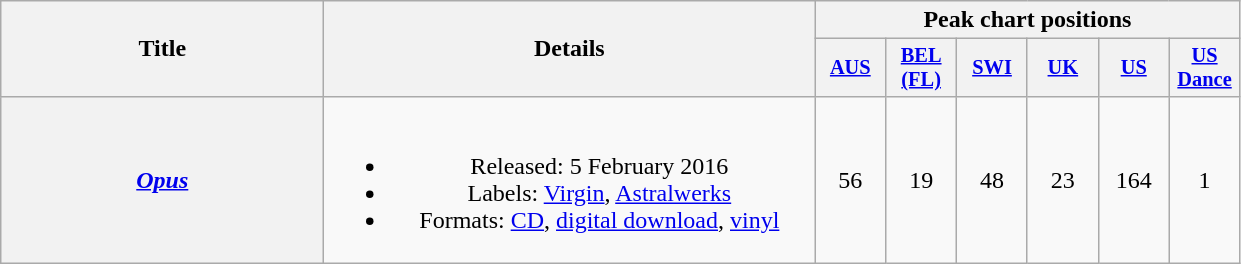<table class="wikitable plainrowheaders" style="text-align:center;">
<tr>
<th scope="col" rowspan="2" style="width:13em">Title</th>
<th scope="col" rowspan="2" style="width:20em">Details</th>
<th scope="col" colspan="6">Peak chart positions</th>
</tr>
<tr>
<th scope="col" style="width:3em;font-size:85%;"><a href='#'>AUS</a><br></th>
<th scope="col" style="width:3em;font-size:85%;"><a href='#'>BEL<br>(FL)</a><br></th>
<th scope="col" style="width:3em;font-size:85%;"><a href='#'>SWI</a><br></th>
<th scope="col" style="width:3em;font-size:85%;"><a href='#'>UK</a><br></th>
<th scope="col" style="width:3em;font-size:85%;"><a href='#'>US</a><br></th>
<th scope="col" style="width:3em;font-size:85%;"><a href='#'>US<br>Dance</a><br></th>
</tr>
<tr>
<th scope="row"><em><a href='#'>Opus</a></em></th>
<td><br><ul><li>Released: 5 February 2016</li><li>Labels: <a href='#'>Virgin</a>, <a href='#'>Astralwerks</a></li><li>Formats: <a href='#'>CD</a>, <a href='#'>digital download</a>, <a href='#'>vinyl</a></li></ul></td>
<td>56</td>
<td>19</td>
<td>48</td>
<td>23</td>
<td>164</td>
<td>1</td>
</tr>
</table>
